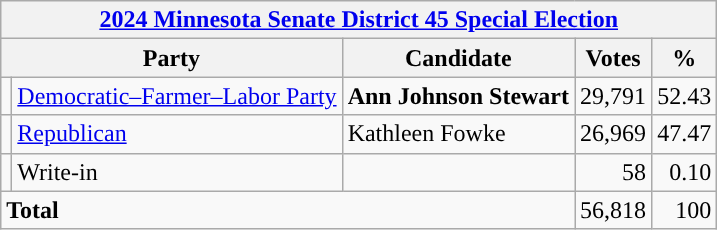<table class="wikitable">
<tr>
<th colspan="6"><a href='#'>2024 Minnesota Senate District 45 Special Election</a></th>
</tr>
<tr>
<th colspan="2">Party</th>
<th>Candidate</th>
<th>Votes</th>
<th>%</th>
</tr>
<tr>
<td style="background-color:"></td>
<td><a href='#'>Democratic–Farmer–Labor Party</a></td>
<td><strong>Ann Johnson Stewart</strong></td>
<td align="right">29,791</td>
<td align="right">52.43</td>
</tr>
<tr>
<td style="background-color:"></td>
<td><a href='#'>Republican</a></td>
<td>Kathleen Fowke</td>
<td align="right">26,969</td>
<td align="right">47.47</td>
</tr>
<tr>
<td Write-in></td>
<td>Write-in</td>
<td></td>
<td align="right">58</td>
<td align="right">0.10</td>
</tr>
<tr>
<td colspan="3"><strong>Total</strong></td>
<td align="right">56,818</td>
<td align="right">100</td>
</tr>
</table>
